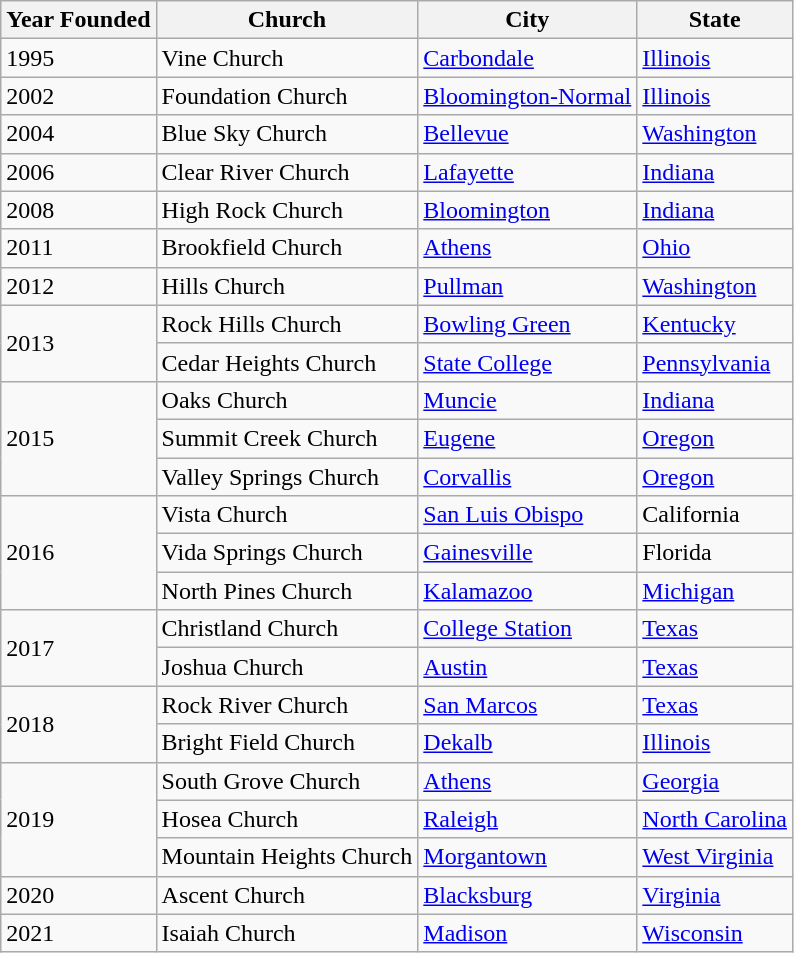<table class="wikitable">
<tr>
<th>Year Founded</th>
<th>Church</th>
<th>City</th>
<th>State</th>
</tr>
<tr>
<td>1995</td>
<td>Vine Church</td>
<td><a href='#'>Carbondale</a></td>
<td><a href='#'>Illinois</a></td>
</tr>
<tr>
<td>2002</td>
<td>Foundation Church</td>
<td><a href='#'>Bloomington-Normal</a></td>
<td><a href='#'>Illinois</a></td>
</tr>
<tr>
<td>2004</td>
<td>Blue Sky Church</td>
<td><a href='#'>Bellevue</a></td>
<td><a href='#'>Washington</a></td>
</tr>
<tr>
<td>2006</td>
<td>Clear River Church</td>
<td><a href='#'>Lafayette</a></td>
<td><a href='#'>Indiana</a></td>
</tr>
<tr>
<td>2008</td>
<td>High Rock Church</td>
<td><a href='#'>Bloomington</a></td>
<td><a href='#'>Indiana</a></td>
</tr>
<tr>
<td>2011</td>
<td>Brookfield Church</td>
<td><a href='#'>Athens</a></td>
<td><a href='#'>Ohio</a></td>
</tr>
<tr>
<td>2012</td>
<td>Hills Church</td>
<td><a href='#'>Pullman</a></td>
<td><a href='#'>Washington</a></td>
</tr>
<tr>
<td rowspan="2">2013</td>
<td>Rock Hills Church</td>
<td><a href='#'>Bowling Green</a></td>
<td><a href='#'>Kentucky</a></td>
</tr>
<tr>
<td>Cedar Heights Church</td>
<td><a href='#'>State College</a></td>
<td><a href='#'>Pennsylvania</a></td>
</tr>
<tr>
<td rowspan="3">2015</td>
<td>Oaks Church</td>
<td><a href='#'>Muncie</a></td>
<td><a href='#'>Indiana</a></td>
</tr>
<tr>
<td>Summit Creek Church</td>
<td><a href='#'>Eugene</a></td>
<td><a href='#'>Oregon</a></td>
</tr>
<tr>
<td>Valley Springs Church</td>
<td><a href='#'>Corvallis</a></td>
<td><a href='#'>Oregon</a></td>
</tr>
<tr>
<td rowspan="3">2016</td>
<td>Vista Church</td>
<td><a href='#'>San Luis Obispo</a></td>
<td>California</td>
</tr>
<tr>
<td>Vida Springs Church</td>
<td><a href='#'>Gainesville</a></td>
<td>Florida</td>
</tr>
<tr>
<td>North Pines Church</td>
<td><a href='#'>Kalamazoo</a></td>
<td><a href='#'>Michigan</a></td>
</tr>
<tr>
<td rowspan="2">2017</td>
<td>Christland Church</td>
<td><a href='#'>College Station</a></td>
<td><a href='#'>Texas</a></td>
</tr>
<tr>
<td>Joshua Church</td>
<td><a href='#'>Austin</a></td>
<td><a href='#'>Texas</a></td>
</tr>
<tr>
<td rowspan="2">2018</td>
<td>Rock River Church</td>
<td><a href='#'>San Marcos</a></td>
<td><a href='#'>Texas</a></td>
</tr>
<tr>
<td>Bright Field Church</td>
<td><a href='#'>Dekalb</a></td>
<td><a href='#'>Illinois</a></td>
</tr>
<tr>
<td rowspan="3">2019</td>
<td>South Grove Church</td>
<td><a href='#'>Athens</a></td>
<td><a href='#'>Georgia</a></td>
</tr>
<tr>
<td>Hosea Church</td>
<td><a href='#'>Raleigh</a></td>
<td><a href='#'>North Carolina</a></td>
</tr>
<tr>
<td>Mountain Heights Church</td>
<td><a href='#'>Morgantown</a></td>
<td><a href='#'>West Virginia</a></td>
</tr>
<tr>
<td>2020</td>
<td>Ascent Church</td>
<td><a href='#'>Blacksburg</a></td>
<td><a href='#'>Virginia</a></td>
</tr>
<tr>
<td>2021</td>
<td>Isaiah Church</td>
<td><a href='#'>Madison</a></td>
<td><a href='#'>Wisconsin</a></td>
</tr>
</table>
